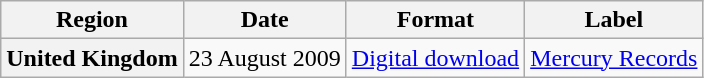<table class="wikitable plainrowheaders">
<tr>
<th scope="col">Region</th>
<th scope="col">Date</th>
<th scope="col">Format</th>
<th scope="col">Label</th>
</tr>
<tr>
<th scope="row">United Kingdom</th>
<td>23 August 2009</td>
<td><a href='#'>Digital download</a></td>
<td><a href='#'>Mercury Records</a></td>
</tr>
</table>
